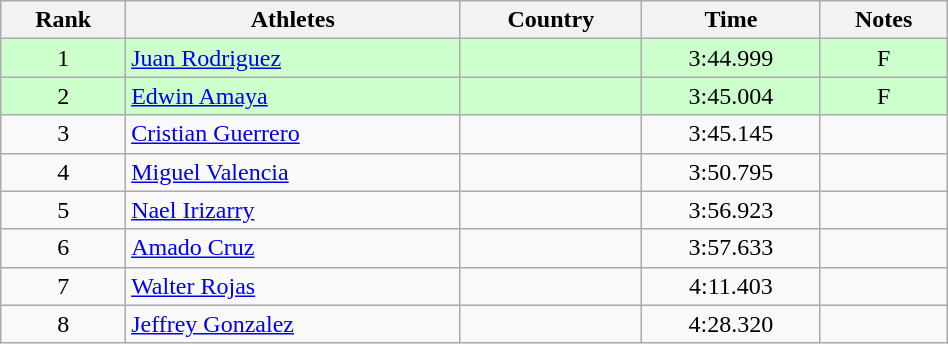<table class="wikitable" width=50% style="text-align:center">
<tr>
<th>Rank</th>
<th>Athletes</th>
<th>Country</th>
<th>Time</th>
<th>Notes</th>
</tr>
<tr bgcolor=#ccffcc>
<td>1</td>
<td align=left><a href='#'>Juan Rodriguez</a></td>
<td align=left></td>
<td>3:44.999</td>
<td>F</td>
</tr>
<tr bgcolor=#ccffcc>
<td>2</td>
<td align=left><a href='#'>Edwin Amaya</a></td>
<td align=left></td>
<td>3:45.004</td>
<td>F</td>
</tr>
<tr>
<td>3</td>
<td align=left><a href='#'>Cristian Guerrero</a></td>
<td align=left></td>
<td>3:45.145</td>
<td></td>
</tr>
<tr>
<td>4</td>
<td align=left><a href='#'>Miguel Valencia</a></td>
<td align=left></td>
<td>3:50.795</td>
<td></td>
</tr>
<tr>
<td>5</td>
<td align=left><a href='#'>Nael Irizarry</a></td>
<td align=left></td>
<td>3:56.923</td>
<td></td>
</tr>
<tr>
<td>6</td>
<td align=left><a href='#'>Amado Cruz</a></td>
<td align=left></td>
<td>3:57.633</td>
<td></td>
</tr>
<tr>
<td>7</td>
<td align=left><a href='#'>Walter Rojas</a></td>
<td align=left></td>
<td>4:11.403</td>
<td></td>
</tr>
<tr>
<td>8</td>
<td align=left><a href='#'>Jeffrey Gonzalez</a></td>
<td align=left></td>
<td>4:28.320</td>
<td></td>
</tr>
</table>
